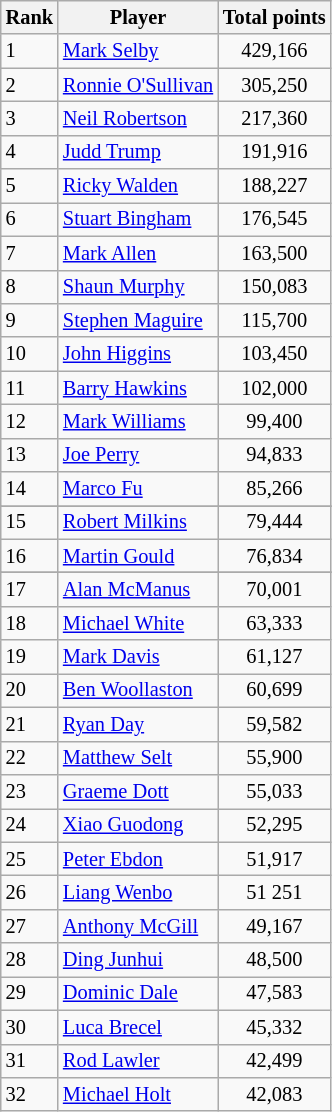<table class="wikitable" style="font-size: 85%">
<tr>
<th>Rank</th>
<th>Player</th>
<th>Total points</th>
</tr>
<tr>
<td>1</td>
<td> <a href='#'>Mark Selby</a></td>
<td align="center">429,166</td>
</tr>
<tr>
<td>2</td>
<td> <a href='#'>Ronnie O'Sullivan</a></td>
<td align="center">305,250</td>
</tr>
<tr>
<td>3</td>
<td> <a href='#'>Neil Robertson</a></td>
<td align="center">217,360</td>
</tr>
<tr>
<td>4</td>
<td> <a href='#'>Judd Trump</a></td>
<td align="center">191,916</td>
</tr>
<tr>
<td>5</td>
<td> <a href='#'>Ricky Walden</a></td>
<td align="center">188,227</td>
</tr>
<tr>
<td>6</td>
<td> <a href='#'>Stuart Bingham</a></td>
<td align="center">176,545</td>
</tr>
<tr>
<td>7</td>
<td> <a href='#'>Mark Allen</a></td>
<td align="center">163,500</td>
</tr>
<tr>
<td>8</td>
<td> <a href='#'>Shaun Murphy</a></td>
<td align="center">150,083</td>
</tr>
<tr>
<td>9</td>
<td> <a href='#'>Stephen Maguire</a></td>
<td align="center">115,700</td>
</tr>
<tr>
<td>10</td>
<td> <a href='#'>John Higgins</a></td>
<td align="center">103,450</td>
</tr>
<tr>
<td>11</td>
<td> <a href='#'>Barry Hawkins</a></td>
<td align="center">102,000</td>
</tr>
<tr>
<td>12</td>
<td> <a href='#'>Mark Williams</a></td>
<td align="center">99,400</td>
</tr>
<tr>
<td>13</td>
<td> <a href='#'>Joe Perry</a></td>
<td align="center">94,833</td>
</tr>
<tr>
<td>14</td>
<td> <a href='#'>Marco Fu</a></td>
<td align="center">85,266</td>
</tr>
<tr>
</tr>
<tr>
<td>15</td>
<td> <a href='#'>Robert Milkins</a></td>
<td align="center">79,444</td>
</tr>
<tr>
<td>16</td>
<td> <a href='#'>Martin Gould</a></td>
<td align="center">76,834</td>
</tr>
<tr>
</tr>
<tr>
<td>17</td>
<td> <a href='#'>Alan McManus</a></td>
<td align="center">70,001</td>
</tr>
<tr>
<td>18</td>
<td> <a href='#'>Michael White</a></td>
<td align="center">63,333</td>
</tr>
<tr>
<td>19</td>
<td> <a href='#'>Mark Davis</a></td>
<td align="center">61,127</td>
</tr>
<tr>
<td>20</td>
<td> <a href='#'>Ben Woollaston</a></td>
<td align="center">60,699</td>
</tr>
<tr>
<td>21</td>
<td> <a href='#'>Ryan Day</a></td>
<td align="center">59,582</td>
</tr>
<tr>
<td>22</td>
<td> <a href='#'>Matthew Selt</a></td>
<td align="center">55,900</td>
</tr>
<tr>
<td>23</td>
<td> <a href='#'>Graeme Dott</a></td>
<td align="center">55,033</td>
</tr>
<tr>
<td>24</td>
<td> <a href='#'>Xiao Guodong</a></td>
<td align="center">52,295</td>
</tr>
<tr>
<td>25</td>
<td> <a href='#'>Peter Ebdon</a></td>
<td align="center">51,917</td>
</tr>
<tr>
<td>26</td>
<td> <a href='#'>Liang Wenbo</a></td>
<td align="center">51 251</td>
</tr>
<tr>
<td>27</td>
<td> <a href='#'>Anthony McGill</a></td>
<td align="center">49,167</td>
</tr>
<tr>
<td>28</td>
<td> <a href='#'>Ding Junhui</a></td>
<td align="center">48,500</td>
</tr>
<tr>
<td>29</td>
<td> <a href='#'>Dominic Dale</a></td>
<td align="center">47,583</td>
</tr>
<tr>
<td>30</td>
<td> <a href='#'>Luca Brecel</a></td>
<td align="center">45,332</td>
</tr>
<tr>
<td>31</td>
<td> <a href='#'>Rod Lawler</a></td>
<td align="center">42,499</td>
</tr>
<tr>
<td>32</td>
<td> <a href='#'>Michael Holt</a></td>
<td align="center">42,083</td>
</tr>
</table>
